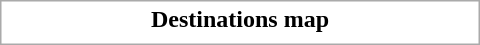<table class="collapsible" style="border:1px #aaa solid; width:20em">
<tr>
<th>Destinations map</th>
</tr>
<tr>
<td></td>
</tr>
</table>
